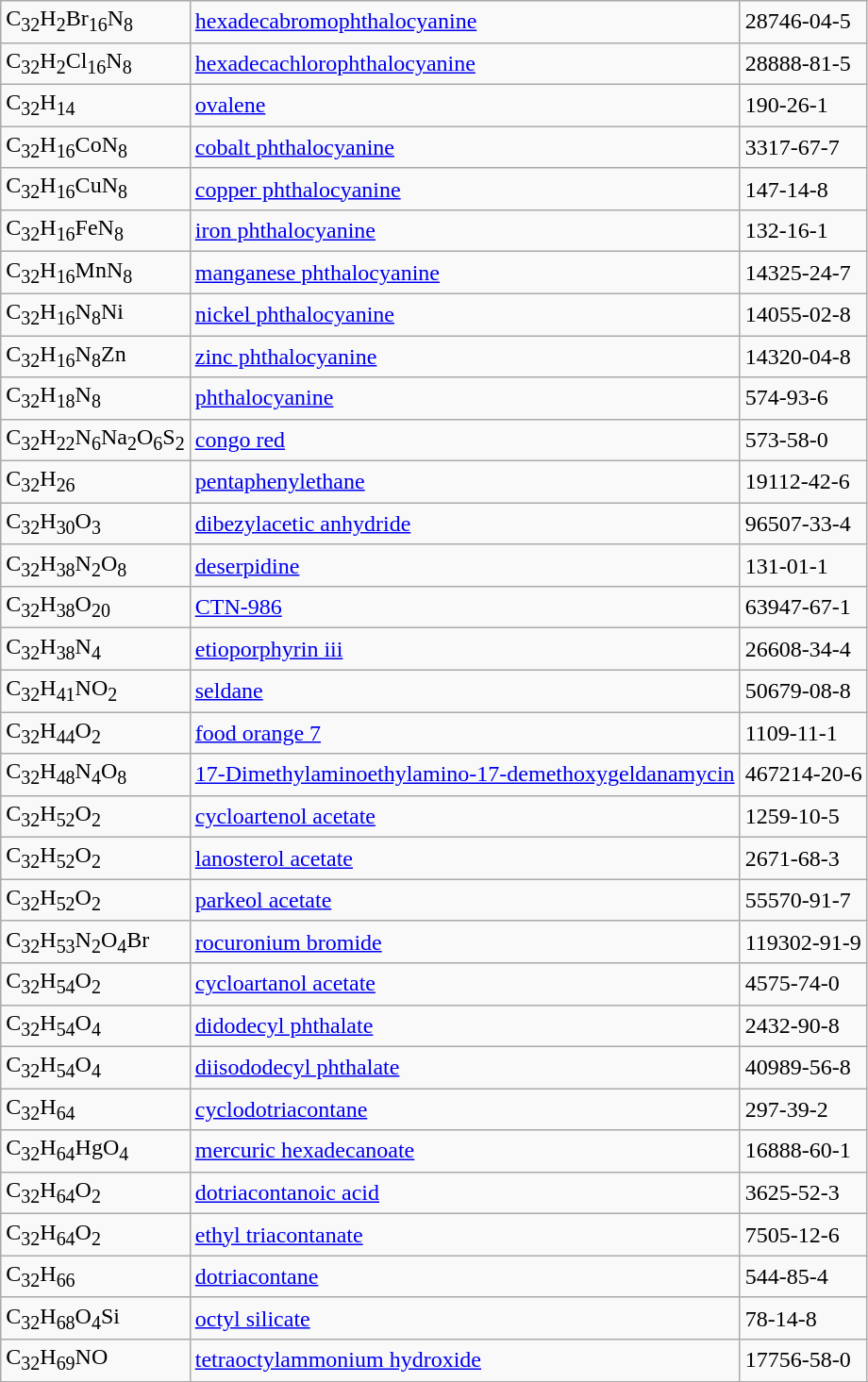<table class="wikitable">
<tr>
<td>C<sub>32</sub>H<sub>2</sub>Br<sub>16</sub>N<sub>8</sub></td>
<td><a href='#'>hexadecabromophthalocyanine</a></td>
<td>28746-04-5</td>
</tr>
<tr>
<td>C<sub>32</sub>H<sub>2</sub>Cl<sub>16</sub>N<sub>8</sub></td>
<td><a href='#'>hexadecachlorophthalocyanine</a></td>
<td>28888-81-5</td>
</tr>
<tr>
<td>C<sub>32</sub>H<sub>14</sub></td>
<td><a href='#'>ovalene</a></td>
<td>190-26-1</td>
</tr>
<tr>
<td>C<sub>32</sub>H<sub>16</sub>CoN<sub>8</sub></td>
<td><a href='#'>cobalt phthalocyanine</a></td>
<td>3317-67-7</td>
</tr>
<tr>
<td>C<sub>32</sub>H<sub>16</sub>CuN<sub>8</sub></td>
<td><a href='#'>copper phthalocyanine</a></td>
<td>147-14-8</td>
</tr>
<tr>
<td>C<sub>32</sub>H<sub>16</sub>FeN<sub>8</sub></td>
<td><a href='#'>iron phthalocyanine</a></td>
<td>132-16-1</td>
</tr>
<tr>
<td>C<sub>32</sub>H<sub>16</sub>MnN<sub>8</sub></td>
<td><a href='#'>manganese phthalocyanine</a></td>
<td>14325-24-7</td>
</tr>
<tr>
<td>C<sub>32</sub>H<sub>16</sub>N<sub>8</sub>Ni</td>
<td><a href='#'>nickel phthalocyanine</a></td>
<td>14055-02-8</td>
</tr>
<tr>
<td>C<sub>32</sub>H<sub>16</sub>N<sub>8</sub>Zn</td>
<td><a href='#'>zinc phthalocyanine</a></td>
<td>14320-04-8</td>
</tr>
<tr>
<td>C<sub>32</sub>H<sub>18</sub>N<sub>8</sub></td>
<td><a href='#'>phthalocyanine</a></td>
<td>574-93-6</td>
</tr>
<tr>
<td>C<sub>32</sub>H<sub>22</sub>N<sub>6</sub>Na<sub>2</sub>O<sub>6</sub>S<sub>2</sub></td>
<td><a href='#'>congo red</a></td>
<td>573-58-0</td>
</tr>
<tr>
<td>C<sub>32</sub>H<sub>26</sub></td>
<td><a href='#'>pentaphenylethane</a></td>
<td>19112-42-6</td>
</tr>
<tr>
<td>C<sub>32</sub>H<sub>30</sub>O<sub>3</sub></td>
<td><a href='#'>dibezylacetic anhydride</a></td>
<td>96507-33-4</td>
</tr>
<tr>
<td>C<sub>32</sub>H<sub>38</sub>N<sub>2</sub>O<sub>8</sub></td>
<td><a href='#'>deserpidine</a></td>
<td>131-01-1</td>
</tr>
<tr>
<td>C<sub>32</sub>H<sub>38</sub>O<sub>20</sub></td>
<td><a href='#'>CTN-986</a></td>
<td>63947-67-1</td>
</tr>
<tr>
<td>C<sub>32</sub>H<sub>38</sub>N<sub>4</sub></td>
<td><a href='#'>etioporphyrin iii</a></td>
<td>26608-34-4</td>
</tr>
<tr>
<td>C<sub>32</sub>H<sub>41</sub>NO<sub>2</sub></td>
<td><a href='#'>seldane</a></td>
<td>50679-08-8</td>
</tr>
<tr>
<td>C<sub>32</sub>H<sub>44</sub>O<sub>2</sub></td>
<td><a href='#'>food orange 7</a></td>
<td>1109-11-1</td>
</tr>
<tr>
<td>C<sub>32</sub>H<sub>48</sub>N<sub>4</sub>O<sub>8</sub></td>
<td><a href='#'>17-Dimethylaminoethylamino-17-demethoxygeldanamycin</a></td>
<td>467214-20-6</td>
</tr>
<tr>
<td>C<sub>32</sub>H<sub>52</sub>O<sub>2</sub></td>
<td><a href='#'>cycloartenol acetate</a></td>
<td>1259-10-5</td>
</tr>
<tr>
<td>C<sub>32</sub>H<sub>52</sub>O<sub>2</sub></td>
<td><a href='#'>lanosterol acetate</a></td>
<td>2671-68-3</td>
</tr>
<tr>
<td>C<sub>32</sub>H<sub>52</sub>O<sub>2</sub></td>
<td><a href='#'>parkeol acetate</a></td>
<td>55570-91-7</td>
</tr>
<tr>
<td>C<sub>32</sub>H<sub>53</sub>N<sub>2</sub>O<sub>4</sub>Br</td>
<td><a href='#'>rocuronium bromide</a></td>
<td>119302-91-9</td>
</tr>
<tr>
<td>C<sub>32</sub>H<sub>54</sub>O<sub>2</sub></td>
<td><a href='#'>cycloartanol acetate</a></td>
<td>4575-74-0</td>
</tr>
<tr>
<td>C<sub>32</sub>H<sub>54</sub>O<sub>4</sub></td>
<td><a href='#'>didodecyl phthalate</a></td>
<td>2432-90-8</td>
</tr>
<tr>
<td>C<sub>32</sub>H<sub>54</sub>O<sub>4</sub></td>
<td><a href='#'>diisododecyl phthalate</a></td>
<td>40989-56-8</td>
</tr>
<tr>
<td>C<sub>32</sub>H<sub>64</sub></td>
<td><a href='#'>cyclodotriacontane</a></td>
<td>297-39-2</td>
</tr>
<tr>
<td>C<sub>32</sub>H<sub>64</sub>HgO<sub>4</sub></td>
<td><a href='#'>mercuric hexadecanoate</a></td>
<td>16888-60-1</td>
</tr>
<tr>
<td>C<sub>32</sub>H<sub>64</sub>O<sub>2</sub></td>
<td><a href='#'>dotriacontanoic acid</a></td>
<td>3625-52-3</td>
</tr>
<tr>
<td>C<sub>32</sub>H<sub>64</sub>O<sub>2</sub></td>
<td><a href='#'>ethyl triacontanate</a></td>
<td>7505-12-6</td>
</tr>
<tr>
<td>C<sub>32</sub>H<sub>66</sub></td>
<td><a href='#'>dotriacontane</a></td>
<td>544-85-4</td>
</tr>
<tr>
<td>C<sub>32</sub>H<sub>68</sub>O<sub>4</sub>Si</td>
<td><a href='#'>octyl silicate</a></td>
<td>78-14-8</td>
</tr>
<tr>
<td>C<sub>32</sub>H<sub>69</sub>NO</td>
<td><a href='#'>tetraoctylammonium hydroxide</a></td>
<td>17756-58-0</td>
</tr>
<tr>
</tr>
</table>
